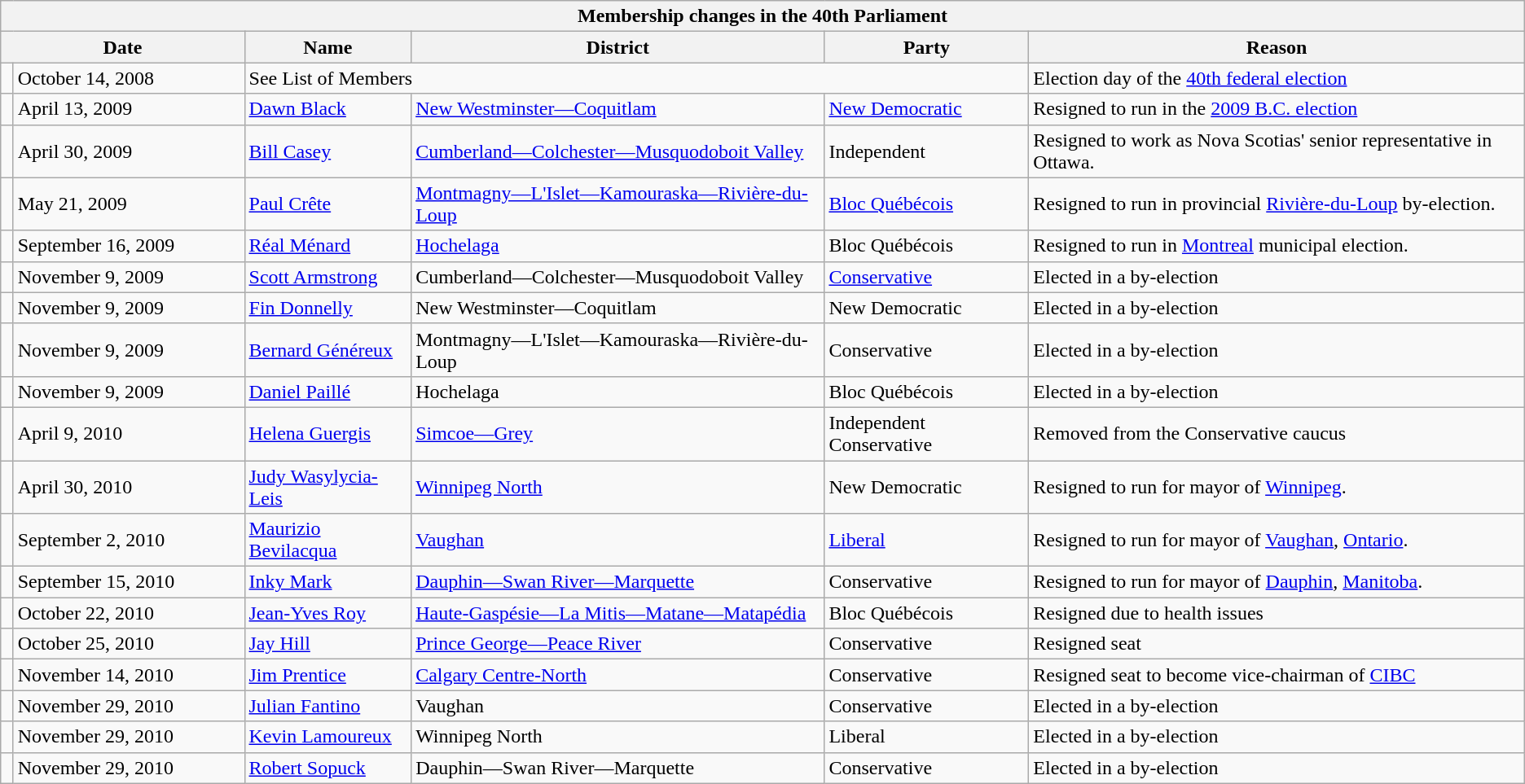<table class="wikitable">
<tr>
<th colspan=6>Membership changes in the 40th Parliament</th>
</tr>
<tr>
<th colspan=2 width=16%>Date</th>
<th>Name</th>
<th>District</th>
<th>Party</th>
<th>Reason</th>
</tr>
<tr>
<td></td>
<td>October 14, 2008</td>
<td colspan=3>See List of Members</td>
<td>Election day of the <a href='#'>40th federal election</a></td>
</tr>
<tr>
<td></td>
<td>April 13, 2009</td>
<td><a href='#'>Dawn Black</a></td>
<td><a href='#'>New Westminster—Coquitlam</a></td>
<td><a href='#'>New Democratic</a></td>
<td>Resigned to run in the <a href='#'>2009 B.C. election</a></td>
</tr>
<tr>
<td></td>
<td>April 30, 2009</td>
<td><a href='#'>Bill Casey</a></td>
<td><a href='#'>Cumberland—Colchester—Musquodoboit Valley</a></td>
<td>Independent</td>
<td>Resigned to work as Nova Scotias' senior representative in Ottawa.</td>
</tr>
<tr>
<td></td>
<td>May 21, 2009</td>
<td><a href='#'>Paul Crête</a></td>
<td><a href='#'>Montmagny—L'Islet—Kamouraska—Rivière-du-Loup</a></td>
<td><a href='#'>Bloc Québécois</a></td>
<td>Resigned to run in provincial <a href='#'>Rivière-du-Loup</a> by-election.</td>
</tr>
<tr>
<td></td>
<td>September 16, 2009</td>
<td><a href='#'>Réal Ménard</a></td>
<td><a href='#'>Hochelaga</a></td>
<td>Bloc Québécois</td>
<td>Resigned to run in <a href='#'>Montreal</a> municipal election.</td>
</tr>
<tr>
<td></td>
<td>November 9, 2009</td>
<td><a href='#'>Scott Armstrong</a></td>
<td>Cumberland—Colchester—Musquodoboit Valley</td>
<td><a href='#'>Conservative</a></td>
<td>Elected in a by-election</td>
</tr>
<tr>
<td></td>
<td>November 9, 2009</td>
<td><a href='#'>Fin Donnelly</a></td>
<td>New Westminster—Coquitlam</td>
<td>New Democratic</td>
<td>Elected in a by-election</td>
</tr>
<tr>
<td></td>
<td>November 9, 2009</td>
<td><a href='#'>Bernard Généreux</a></td>
<td>Montmagny—L'Islet—Kamouraska—Rivière-du-Loup</td>
<td>Conservative</td>
<td>Elected in a by-election</td>
</tr>
<tr>
<td></td>
<td>November 9, 2009</td>
<td><a href='#'>Daniel Paillé</a></td>
<td>Hochelaga</td>
<td>Bloc Québécois</td>
<td>Elected in a by-election</td>
</tr>
<tr>
<td></td>
<td>April 9, 2010</td>
<td><a href='#'>Helena Guergis</a></td>
<td><a href='#'>Simcoe—Grey</a></td>
<td>Independent Conservative</td>
<td>Removed from the Conservative caucus</td>
</tr>
<tr>
<td></td>
<td>April 30, 2010</td>
<td><a href='#'>Judy Wasylycia-Leis</a></td>
<td><a href='#'>Winnipeg North</a></td>
<td>New Democratic</td>
<td>Resigned to run for mayor of <a href='#'>Winnipeg</a>.</td>
</tr>
<tr>
<td></td>
<td>September 2, 2010</td>
<td><a href='#'>Maurizio Bevilacqua</a></td>
<td><a href='#'>Vaughan</a></td>
<td><a href='#'>Liberal</a></td>
<td>Resigned to run for mayor of <a href='#'>Vaughan</a>, <a href='#'>Ontario</a>.</td>
</tr>
<tr>
<td></td>
<td>September 15, 2010</td>
<td><a href='#'>Inky Mark</a></td>
<td><a href='#'>Dauphin—Swan River—Marquette</a></td>
<td>Conservative</td>
<td>Resigned to run for mayor of <a href='#'>Dauphin</a>, <a href='#'>Manitoba</a>.</td>
</tr>
<tr>
<td></td>
<td>October 22, 2010</td>
<td><a href='#'>Jean-Yves Roy</a></td>
<td><a href='#'>Haute-Gaspésie—La Mitis—Matane—Matapédia</a></td>
<td>Bloc Québécois</td>
<td>Resigned due to health issues</td>
</tr>
<tr>
<td></td>
<td>October 25, 2010</td>
<td><a href='#'>Jay Hill</a></td>
<td><a href='#'>Prince George—Peace River</a></td>
<td>Conservative</td>
<td>Resigned seat</td>
</tr>
<tr>
<td></td>
<td>November 14, 2010</td>
<td><a href='#'>Jim Prentice</a></td>
<td><a href='#'>Calgary Centre-North</a></td>
<td>Conservative</td>
<td>Resigned seat to become vice-chairman of <a href='#'>CIBC</a></td>
</tr>
<tr>
<td></td>
<td>November 29, 2010</td>
<td><a href='#'>Julian Fantino</a></td>
<td>Vaughan</td>
<td>Conservative</td>
<td>Elected in a by-election</td>
</tr>
<tr>
<td></td>
<td>November 29, 2010</td>
<td><a href='#'>Kevin Lamoureux</a></td>
<td>Winnipeg North</td>
<td>Liberal</td>
<td>Elected in a by-election</td>
</tr>
<tr>
<td></td>
<td>November 29, 2010</td>
<td><a href='#'>Robert Sopuck</a></td>
<td>Dauphin—Swan River—Marquette</td>
<td>Conservative</td>
<td>Elected in a by-election</td>
</tr>
</table>
